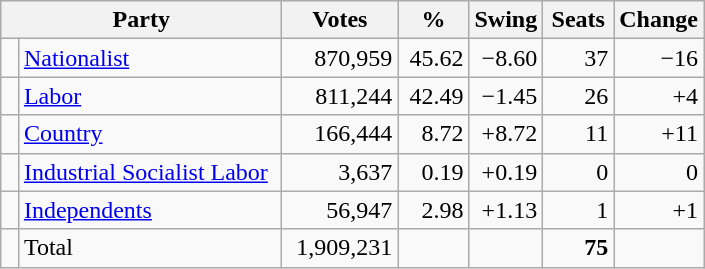<table class="wikitable">
<tr>
<th colspan=2  style="width:180px">Party</th>
<th style="width:70px">Votes</th>
<th style="width:40px">%</th>
<th style="width:40px">Swing</th>
<th style="width:40px">Seats</th>
<th style="width:40px">Change</th>
</tr>
<tr>
<td> </td>
<td><a href='#'>Nationalist</a></td>
<td style="text-align:right">870,959</td>
<td style="text-align:right">45.62</td>
<td style="text-align:right">−8.60</td>
<td style="text-align:right">37</td>
<td style="text-align:right">−16</td>
</tr>
<tr>
<td> </td>
<td><a href='#'>Labor</a></td>
<td style="text-align:right">811,244</td>
<td style="text-align:right">42.49</td>
<td style="text-align:right">−1.45</td>
<td style="text-align:right">26</td>
<td style="text-align:right">+4</td>
</tr>
<tr>
<td> </td>
<td><a href='#'>Country</a></td>
<td style="text-align:right">166,444</td>
<td style="text-align:right">8.72</td>
<td style="text-align:right">+8.72</td>
<td style="text-align:right">11</td>
<td style="text-align:right">+11</td>
</tr>
<tr>
<td> </td>
<td><a href='#'>Industrial Socialist Labor</a></td>
<td style="text-align:right">3,637</td>
<td style="text-align:right">0.19</td>
<td style="text-align:right">+0.19</td>
<td style="text-align:right">0</td>
<td style="text-align:right">0</td>
</tr>
<tr>
<td> </td>
<td><a href='#'>Independents</a></td>
<td style="text-align:right">56,947</td>
<td style="text-align:right">2.98</td>
<td style="text-align:right">+1.13</td>
<td style="text-align:right">1</td>
<td style="text-align:right">+1</td>
</tr>
<tr>
<td> </td>
<td>Total</td>
<td style="text-align:right">1,909,231</td>
<td style="text-align:right"> </td>
<td style="text-align:right"> </td>
<td style="text-align:right"><strong>75</strong></td>
<td style="text-align:right"></td>
</tr>
</table>
